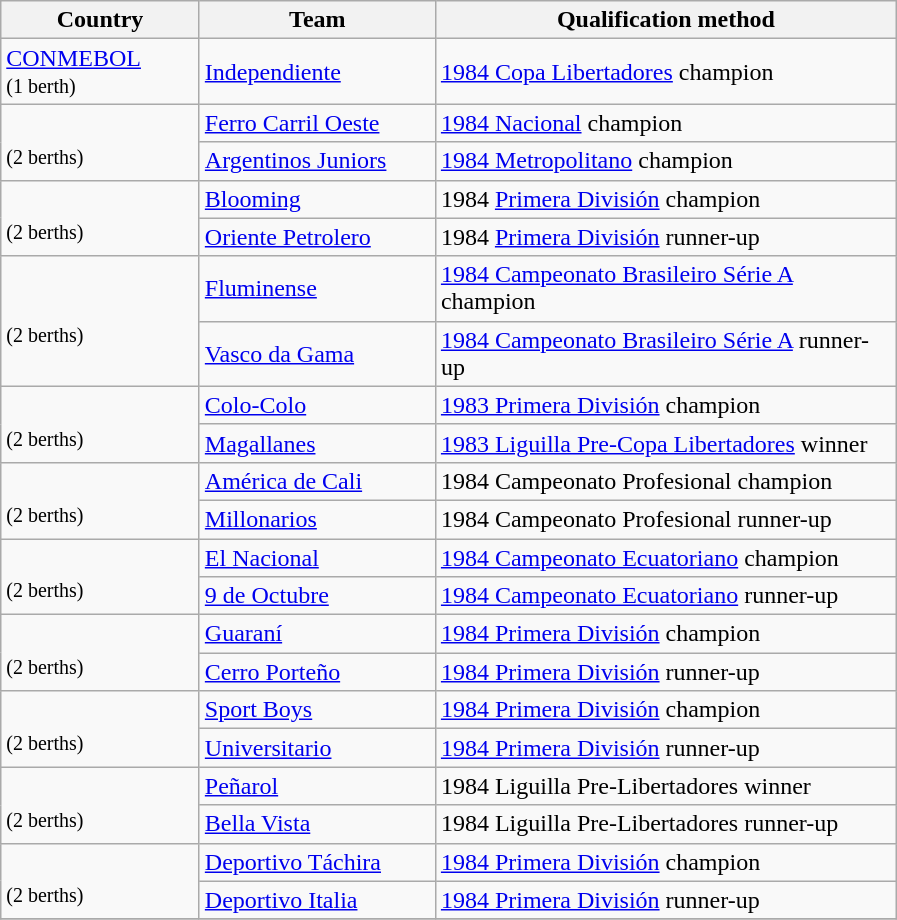<table class="wikitable">
<tr>
<th width=125>Country</th>
<th width=150>Team</th>
<th width=300>Qualification method</th>
</tr>
<tr>
<td><a href='#'>CONMEBOL</a><br><small>(1 berth)</small></td>
<td><a href='#'>Independiente</a></td>
<td><a href='#'>1984 Copa Libertadores</a> champion</td>
</tr>
<tr>
<td rowspan="2"><br><small>(2 berths)</small></td>
<td><a href='#'>Ferro Carril Oeste</a></td>
<td><a href='#'>1984 Nacional</a> champion</td>
</tr>
<tr>
<td><a href='#'>Argentinos Juniors</a></td>
<td><a href='#'>1984 Metropolitano</a> champion</td>
</tr>
<tr>
<td rowspan="2"><br><small>(2 berths)</small></td>
<td><a href='#'>Blooming</a></td>
<td>1984 <a href='#'>Primera División</a> champion</td>
</tr>
<tr>
<td><a href='#'>Oriente Petrolero</a></td>
<td>1984 <a href='#'>Primera División</a> runner-up</td>
</tr>
<tr>
<td rowspan="2"><br><small>(2 berths)</small></td>
<td><a href='#'>Fluminense</a></td>
<td><a href='#'>1984 Campeonato Brasileiro Série A</a> champion</td>
</tr>
<tr>
<td><a href='#'>Vasco da Gama</a></td>
<td><a href='#'>1984 Campeonato Brasileiro Série A</a> runner-up</td>
</tr>
<tr>
<td rowspan="2"><br><small>(2 berths)</small></td>
<td><a href='#'>Colo-Colo</a></td>
<td><a href='#'>1983 Primera División</a> champion</td>
</tr>
<tr>
<td><a href='#'>Magallanes</a></td>
<td><a href='#'>1983 Liguilla Pre-Copa Libertadores</a> winner</td>
</tr>
<tr>
<td rowspan="2"><br><small>(2 berths)</small></td>
<td><a href='#'>América de Cali</a></td>
<td>1984 Campeonato Profesional champion</td>
</tr>
<tr>
<td><a href='#'>Millonarios</a></td>
<td>1984 Campeonato Profesional runner-up</td>
</tr>
<tr>
<td rowspan="2"><br><small>(2 berths)</small></td>
<td><a href='#'>El Nacional</a></td>
<td><a href='#'>1984 Campeonato Ecuatoriano</a> champion</td>
</tr>
<tr>
<td><a href='#'>9 de Octubre</a></td>
<td><a href='#'>1984 Campeonato Ecuatoriano</a> runner-up</td>
</tr>
<tr>
<td rowspan="2"><br><small>(2 berths)</small></td>
<td><a href='#'>Guaraní</a></td>
<td><a href='#'>1984 Primera División</a> champion</td>
</tr>
<tr>
<td><a href='#'>Cerro Porteño</a></td>
<td><a href='#'>1984 Primera División</a> runner-up</td>
</tr>
<tr>
<td rowspan="2"><br><small>(2 berths)</small></td>
<td><a href='#'>Sport Boys</a></td>
<td><a href='#'>1984 Primera División</a> champion</td>
</tr>
<tr>
<td><a href='#'>Universitario</a></td>
<td><a href='#'>1984 Primera División</a> runner-up</td>
</tr>
<tr>
<td rowspan="2"><br><small>(2 berths)</small></td>
<td><a href='#'>Peñarol</a></td>
<td>1984 Liguilla Pre-Libertadores winner</td>
</tr>
<tr>
<td><a href='#'>Bella Vista</a></td>
<td>1984 Liguilla Pre-Libertadores runner-up</td>
</tr>
<tr>
<td rowspan="2"><br><small>(2 berths)</small></td>
<td><a href='#'>Deportivo Táchira</a></td>
<td><a href='#'>1984 Primera División</a> champion</td>
</tr>
<tr>
<td><a href='#'>Deportivo Italia</a></td>
<td><a href='#'>1984 Primera División</a> runner-up</td>
</tr>
<tr>
</tr>
</table>
